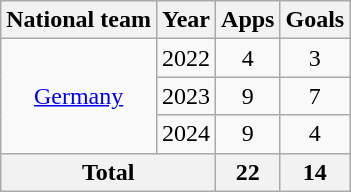<table class="wikitable" style="text-align:center">
<tr>
<th>National team</th>
<th>Year</th>
<th>Apps</th>
<th>Goals</th>
</tr>
<tr>
<td rowspan="3"><a href='#'>Germany</a></td>
<td>2022</td>
<td>4</td>
<td>3</td>
</tr>
<tr>
<td>2023</td>
<td>9</td>
<td>7</td>
</tr>
<tr>
<td>2024</td>
<td>9</td>
<td>4</td>
</tr>
<tr>
<th colspan="2">Total</th>
<th>22</th>
<th>14</th>
</tr>
</table>
